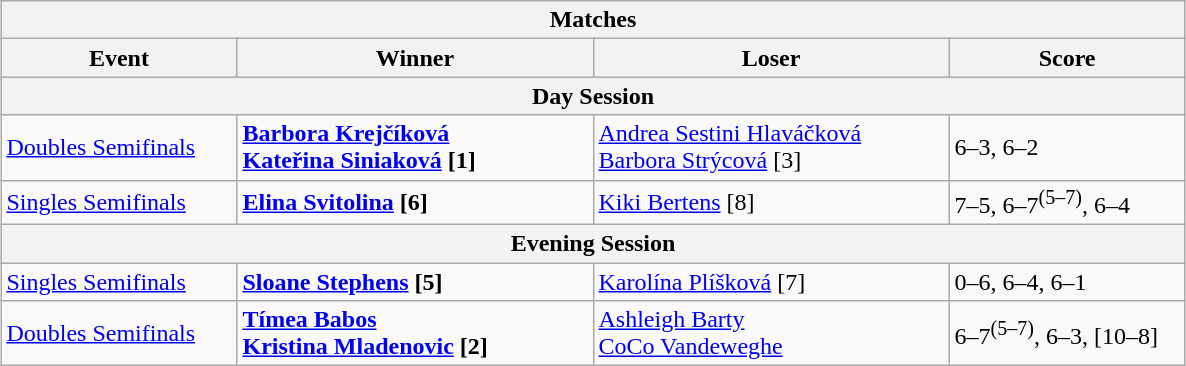<table class="wikitable collapsible uncollapsed" style="margin:1em auto;">
<tr>
<th colspan=5>Matches</th>
</tr>
<tr>
<th style="width:150px;">Event</th>
<th style="width:230px;">Winner</th>
<th style="width:230px;">Loser</th>
<th style="width:150px;">Score</th>
</tr>
<tr>
<th colspan=6>Day Session</th>
</tr>
<tr align=left>
<td><a href='#'>Doubles Semifinals</a></td>
<td><strong> <a href='#'>Barbora Krejčíková</a> <br>   <a href='#'>Kateřina Siniaková</a> [1]</strong></td>
<td> <a href='#'>Andrea Sestini Hlaváčková</a> <br>   <a href='#'>Barbora Strýcová</a> [3]</td>
<td>6–3, 6–2</td>
</tr>
<tr align=left>
<td><a href='#'>Singles Semifinals</a></td>
<td><strong> <a href='#'>Elina Svitolina</a> [6]</strong></td>
<td> <a href='#'>Kiki Bertens</a> [8]</td>
<td>7–5, 6–7<sup>(5–7)</sup>, 6–4</td>
</tr>
<tr>
<th colspan=5>Evening Session</th>
</tr>
<tr align=left>
<td><a href='#'>Singles Semifinals</a></td>
<td><strong> <a href='#'>Sloane Stephens</a> [5]</strong></td>
<td> <a href='#'>Karolína Plíšková</a> [7]</td>
<td>0–6, 6–4, 6–1</td>
</tr>
<tr align=left>
<td><a href='#'>Doubles Semifinals</a></td>
<td><strong> <a href='#'>Tímea Babos</a> <br> <a href='#'>Kristina Mladenovic</a> [2]</strong></td>
<td> <a href='#'>Ashleigh Barty</a> <br>  <a href='#'>CoCo Vandeweghe</a></td>
<td>6–7<sup>(5–7)</sup>, 6–3, [10–8]</td>
</tr>
</table>
